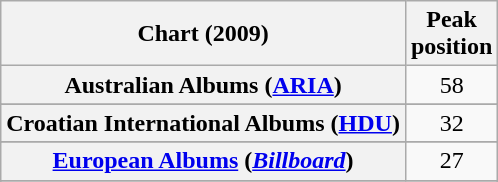<table class="wikitable sortable plainrowheaders" style="text-align:center">
<tr>
<th scope="col">Chart (2009)</th>
<th scope="col">Peak<br>position</th>
</tr>
<tr>
<th scope="row">Australian Albums (<a href='#'>ARIA</a>)</th>
<td>58</td>
</tr>
<tr>
</tr>
<tr>
</tr>
<tr>
</tr>
<tr>
<th scope="row">Croatian International Albums (<a href='#'>HDU</a>)</th>
<td>32</td>
</tr>
<tr>
</tr>
<tr>
<th scope="row"><a href='#'>European Albums</a> (<em><a href='#'>Billboard</a></em>)</th>
<td>27</td>
</tr>
<tr>
</tr>
<tr>
</tr>
<tr>
</tr>
<tr>
</tr>
<tr>
</tr>
<tr>
</tr>
<tr>
</tr>
<tr>
</tr>
<tr>
</tr>
</table>
